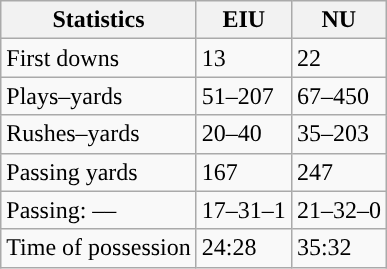<table class="wikitable" style="float:left">
<tr>
<th>Statistics</th>
<th>EIU</th>
<th>NU</th>
</tr>
<tr>
<td>First downs</td>
<td>13</td>
<td>22</td>
</tr>
<tr>
<td>Plays–yards</td>
<td>51–207</td>
<td>67–450</td>
</tr>
<tr>
<td>Rushes–yards</td>
<td>20–40</td>
<td>35–203</td>
</tr>
<tr>
<td>Passing yards</td>
<td>167</td>
<td>247</td>
</tr>
<tr>
<td>Passing: ––</td>
<td>17–31–1</td>
<td>21–32–0</td>
</tr>
<tr>
<td>Time of possession</td>
<td>24:28</td>
<td>35:32</td>
</tr>
</table>
